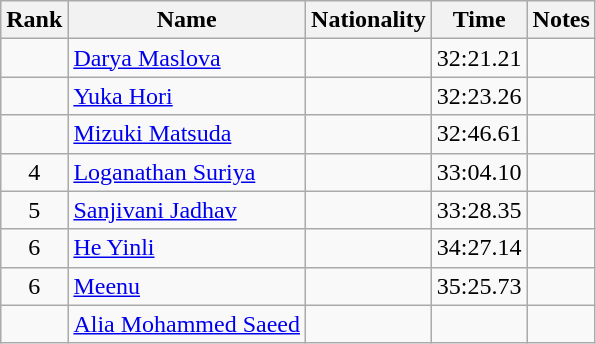<table class="wikitable sortable" style="text-align:center">
<tr>
<th>Rank</th>
<th>Name</th>
<th>Nationality</th>
<th>Time</th>
<th>Notes</th>
</tr>
<tr>
<td></td>
<td align=left><a href='#'>Darya Maslova</a></td>
<td align=left></td>
<td>32:21.21</td>
<td></td>
</tr>
<tr>
<td></td>
<td align=left><a href='#'>Yuka Hori</a></td>
<td align=left></td>
<td>32:23.26</td>
<td></td>
</tr>
<tr>
<td></td>
<td align=left><a href='#'>Mizuki Matsuda</a></td>
<td align=left></td>
<td>32:46.61</td>
<td></td>
</tr>
<tr>
<td>4</td>
<td align=left><a href='#'>Loganathan Suriya</a></td>
<td align=left></td>
<td>33:04.10</td>
<td></td>
</tr>
<tr>
<td>5</td>
<td align=left><a href='#'>Sanjivani Jadhav</a></td>
<td align=left></td>
<td>33:28.35</td>
<td></td>
</tr>
<tr>
<td>6</td>
<td align=left><a href='#'>He Yinli</a></td>
<td align=left></td>
<td>34:27.14</td>
<td></td>
</tr>
<tr>
<td>6</td>
<td align=left><a href='#'>Meenu</a></td>
<td align=left></td>
<td>35:25.73</td>
<td></td>
</tr>
<tr>
<td></td>
<td align=left><a href='#'>Alia Mohammed Saeed</a></td>
<td align=left></td>
<td></td>
<td></td>
</tr>
</table>
